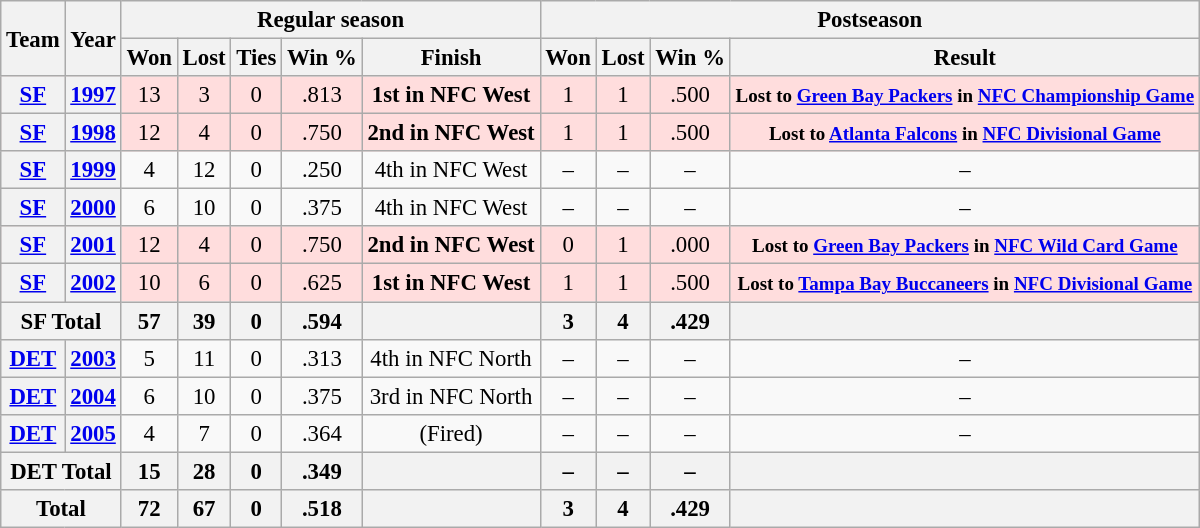<table class="wikitable" style="font-size: 95%; text-align:center;">
<tr>
<th rowspan="2">Team</th>
<th rowspan="2">Year</th>
<th colspan="5">Regular season</th>
<th colspan="4">Postseason</th>
</tr>
<tr>
<th>Won</th>
<th>Lost</th>
<th>Ties</th>
<th>Win %</th>
<th>Finish</th>
<th>Won</th>
<th>Lost</th>
<th>Win %</th>
<th>Result</th>
</tr>
<tr ! style="background:#fdd;">
<th><a href='#'>SF</a></th>
<th><a href='#'>1997</a></th>
<td>13</td>
<td>3</td>
<td>0</td>
<td>.813</td>
<td><strong>1st in NFC West</strong></td>
<td>1</td>
<td>1</td>
<td>.500</td>
<td><small><strong>Lost to <a href='#'>Green Bay Packers</a> in <a href='#'>NFC Championship Game</a></strong></small></td>
</tr>
<tr ! style="background:#fdd;">
<th><a href='#'>SF</a></th>
<th><a href='#'>1998</a></th>
<td>12</td>
<td>4</td>
<td>0</td>
<td>.750</td>
<td><strong>2nd in NFC West</strong></td>
<td>1</td>
<td>1</td>
<td>.500</td>
<td><small><strong>Lost to <a href='#'>Atlanta Falcons</a> in <a href='#'>NFC Divisional Game</a></strong></small></td>
</tr>
<tr>
<th><a href='#'>SF</a></th>
<th><a href='#'>1999</a></th>
<td>4</td>
<td>12</td>
<td>0</td>
<td>.250</td>
<td>4th in NFC West</td>
<td>–</td>
<td>–</td>
<td>–</td>
<td>–</td>
</tr>
<tr>
<th><a href='#'>SF</a></th>
<th><a href='#'>2000</a></th>
<td>6</td>
<td>10</td>
<td>0</td>
<td>.375</td>
<td>4th in NFC West</td>
<td>–</td>
<td>–</td>
<td>–</td>
<td>–</td>
</tr>
<tr ! style="background:#fdd;">
<th><a href='#'>SF</a></th>
<th><a href='#'>2001</a></th>
<td>12</td>
<td>4</td>
<td>0</td>
<td>.750</td>
<td><strong>2nd in NFC West</strong></td>
<td>0</td>
<td>1</td>
<td>.000</td>
<td><small><strong>Lost to <a href='#'>Green Bay Packers</a> in <a href='#'>NFC Wild Card Game</a></strong></small></td>
</tr>
<tr ! style="background:#fdd;">
<th><a href='#'>SF</a></th>
<th><a href='#'>2002</a></th>
<td>10</td>
<td>6</td>
<td>0</td>
<td>.625</td>
<td><strong>1st in NFC West</strong></td>
<td>1</td>
<td>1</td>
<td>.500</td>
<td><small><strong>Lost to <a href='#'>Tampa Bay Buccaneers</a> in <a href='#'>NFC Divisional Game</a></strong></small></td>
</tr>
<tr>
<th colspan="2">SF Total</th>
<th>57</th>
<th>39</th>
<th>0</th>
<th>.594</th>
<th></th>
<th>3</th>
<th>4</th>
<th>.429</th>
<th></th>
</tr>
<tr>
<th><a href='#'>DET</a></th>
<th><a href='#'>2003</a></th>
<td>5</td>
<td>11</td>
<td>0</td>
<td>.313</td>
<td>4th in NFC North</td>
<td>–</td>
<td>–</td>
<td>–</td>
<td>–</td>
</tr>
<tr>
<th><a href='#'>DET</a></th>
<th><a href='#'>2004</a></th>
<td>6</td>
<td>10</td>
<td>0</td>
<td>.375</td>
<td>3rd in NFC North</td>
<td>–</td>
<td>–</td>
<td>–</td>
<td>–</td>
</tr>
<tr>
<th><a href='#'>DET</a></th>
<th><a href='#'>2005</a></th>
<td>4</td>
<td>7</td>
<td>0</td>
<td>.364</td>
<td>(Fired)</td>
<td>–</td>
<td>–</td>
<td>–</td>
<td>–</td>
</tr>
<tr>
<th colspan="2">DET Total</th>
<th>15</th>
<th>28</th>
<th>0</th>
<th>.349</th>
<th></th>
<th>–</th>
<th>–</th>
<th>–</th>
<th></th>
</tr>
<tr>
<th colspan="2">Total</th>
<th>72</th>
<th>67</th>
<th>0</th>
<th>.518</th>
<th></th>
<th>3</th>
<th>4</th>
<th>.429</th>
<th></th>
</tr>
</table>
